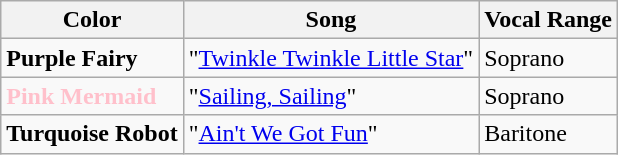<table class="wikitable">
<tr>
<th>Color</th>
<th>Song</th>
<th>Vocal Range</th>
</tr>
<tr>
<td style="background: #pink; color:  black"><strong>Purple Fairy</strong></td>
<td>"<a href='#'>Twinkle Twinkle Little Star</a>"</td>
<td>Soprano</td>
</tr>
<tr>
<td style="background: #red; color: pink"><strong>Pink Mermaid</strong></td>
<td>"<a href='#'>Sailing, Sailing</a>"</td>
<td>Soprano</td>
</tr>
<tr>
<td style="background: #blue; color: black"><strong>Turquoise Robot</strong></td>
<td>"<a href='#'>Ain't We Got Fun</a>"</td>
<td>Baritone</td>
</tr>
</table>
